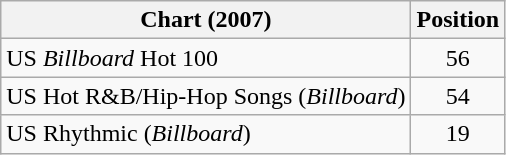<table class="wikitable sortable">
<tr>
<th>Chart (2007)</th>
<th>Position</th>
</tr>
<tr>
<td>US <em>Billboard</em> Hot 100</td>
<td style="text-align:center;">56</td>
</tr>
<tr>
<td>US Hot R&B/Hip-Hop Songs (<em>Billboard</em>)</td>
<td style="text-align:center;">54</td>
</tr>
<tr>
<td>US Rhythmic (<em>Billboard</em>)</td>
<td style="text-align:center;">19</td>
</tr>
</table>
